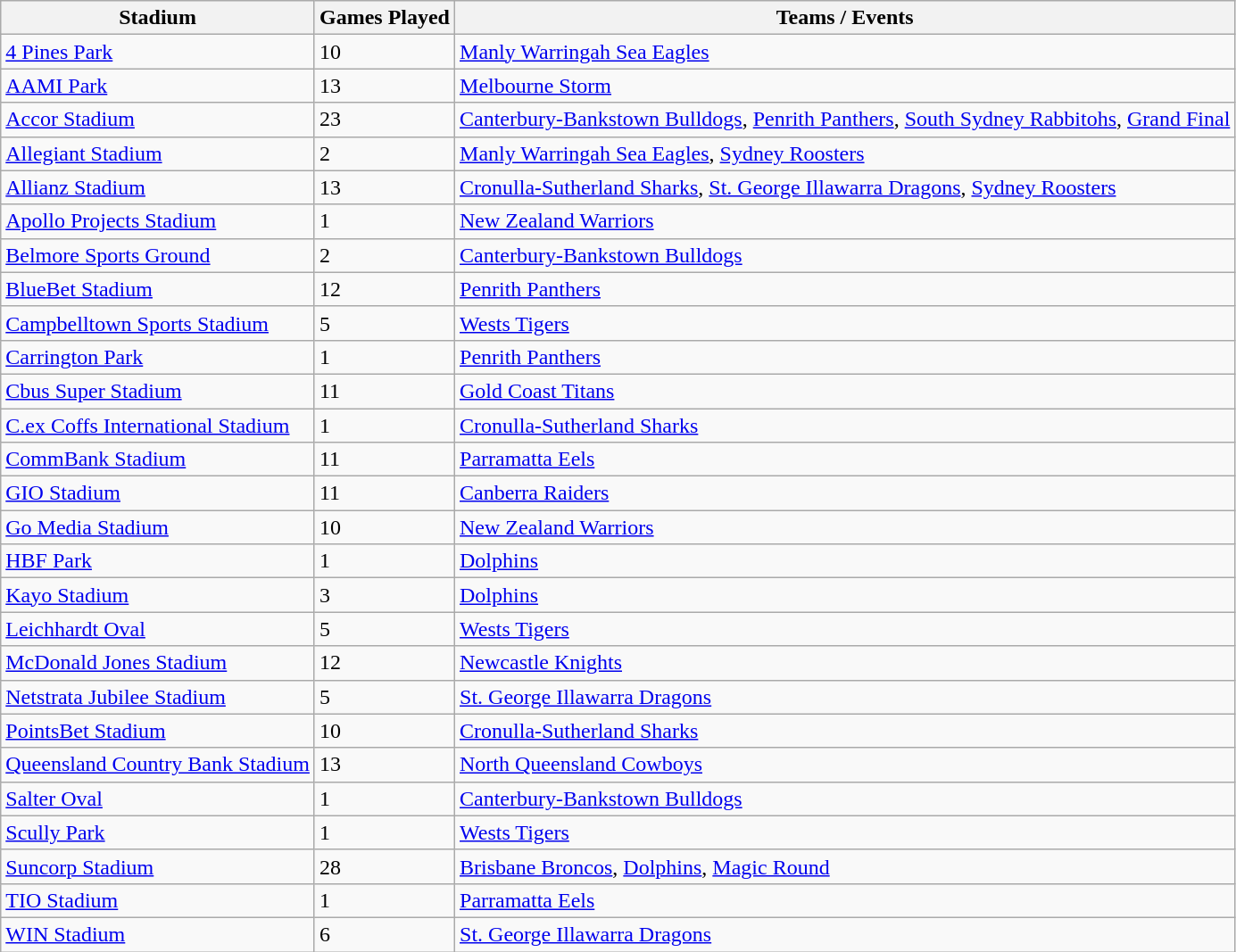<table class="wikitable sortable">
<tr>
<th>Stadium</th>
<th>Games Played</th>
<th>Teams / Events</th>
</tr>
<tr>
<td><a href='#'>4 Pines Park</a></td>
<td>10</td>
<td> <a href='#'>Manly Warringah Sea Eagles</a></td>
</tr>
<tr>
<td><a href='#'>AAMI Park</a></td>
<td>13</td>
<td> <a href='#'>Melbourne Storm</a></td>
</tr>
<tr>
<td><a href='#'>Accor Stadium</a></td>
<td>23</td>
<td> <a href='#'>Canterbury-Bankstown Bulldogs</a>,  <a href='#'>Penrith Panthers</a>,  <a href='#'>South Sydney Rabbitohs</a>, <a href='#'>Grand Final</a></td>
</tr>
<tr>
<td><a href='#'>Allegiant Stadium</a></td>
<td>2</td>
<td> <a href='#'>Manly Warringah Sea Eagles</a>,  <a href='#'>Sydney Roosters</a></td>
</tr>
<tr>
<td><a href='#'>Allianz Stadium</a></td>
<td>13</td>
<td> <a href='#'>Cronulla-Sutherland Sharks</a>,  <a href='#'>St. George Illawarra Dragons</a>,  <a href='#'>Sydney Roosters</a></td>
</tr>
<tr>
<td><a href='#'>Apollo Projects Stadium</a></td>
<td>1</td>
<td> <a href='#'>New Zealand Warriors</a></td>
</tr>
<tr>
<td><a href='#'>Belmore Sports Ground</a></td>
<td>2</td>
<td> <a href='#'>Canterbury-Bankstown Bulldogs</a></td>
</tr>
<tr>
<td><a href='#'>BlueBet Stadium</a></td>
<td>12</td>
<td> <a href='#'>Penrith Panthers</a></td>
</tr>
<tr>
<td><a href='#'>Campbelltown Sports Stadium</a></td>
<td>5</td>
<td> <a href='#'>Wests Tigers</a></td>
</tr>
<tr>
<td><a href='#'>Carrington Park</a></td>
<td>1</td>
<td> <a href='#'>Penrith Panthers</a></td>
</tr>
<tr>
<td><a href='#'>Cbus Super Stadium</a></td>
<td>11</td>
<td> <a href='#'>Gold Coast Titans</a></td>
</tr>
<tr>
<td><a href='#'>C.ex Coffs International Stadium</a></td>
<td>1</td>
<td> <a href='#'>Cronulla-Sutherland Sharks</a></td>
</tr>
<tr>
<td><a href='#'>CommBank Stadium</a></td>
<td>11</td>
<td> <a href='#'>Parramatta Eels</a></td>
</tr>
<tr>
<td><a href='#'>GIO Stadium</a></td>
<td>11</td>
<td> <a href='#'>Canberra Raiders</a></td>
</tr>
<tr>
<td><a href='#'>Go Media Stadium</a></td>
<td>10</td>
<td> <a href='#'>New Zealand Warriors</a></td>
</tr>
<tr>
<td><a href='#'>HBF Park</a></td>
<td>1</td>
<td> <a href='#'>Dolphins</a></td>
</tr>
<tr>
<td><a href='#'>Kayo Stadium</a></td>
<td>3</td>
<td> <a href='#'>Dolphins</a></td>
</tr>
<tr>
<td><a href='#'>Leichhardt Oval</a></td>
<td>5</td>
<td> <a href='#'>Wests Tigers</a></td>
</tr>
<tr>
<td><a href='#'>McDonald Jones Stadium</a></td>
<td>12</td>
<td> <a href='#'>Newcastle Knights</a></td>
</tr>
<tr>
<td><a href='#'>Netstrata Jubilee Stadium</a></td>
<td>5</td>
<td> <a href='#'>St. George Illawarra Dragons</a></td>
</tr>
<tr>
<td><a href='#'>PointsBet Stadium</a></td>
<td>10</td>
<td> <a href='#'>Cronulla-Sutherland Sharks</a></td>
</tr>
<tr>
<td><a href='#'>Queensland Country Bank Stadium</a></td>
<td>13</td>
<td> <a href='#'>North Queensland Cowboys</a></td>
</tr>
<tr>
<td><a href='#'>Salter Oval</a></td>
<td>1</td>
<td> <a href='#'>Canterbury-Bankstown Bulldogs</a></td>
</tr>
<tr>
<td><a href='#'>Scully Park</a></td>
<td>1</td>
<td> <a href='#'>Wests Tigers</a></td>
</tr>
<tr>
<td><a href='#'>Suncorp Stadium</a></td>
<td>28</td>
<td> <a href='#'>Brisbane Broncos</a>,  <a href='#'>Dolphins</a>, <a href='#'>Magic Round</a></td>
</tr>
<tr>
<td><a href='#'>TIO Stadium</a></td>
<td>1</td>
<td> <a href='#'>Parramatta Eels</a></td>
</tr>
<tr>
<td><a href='#'>WIN Stadium</a></td>
<td>6</td>
<td> <a href='#'>St. George Illawarra Dragons</a></td>
</tr>
</table>
